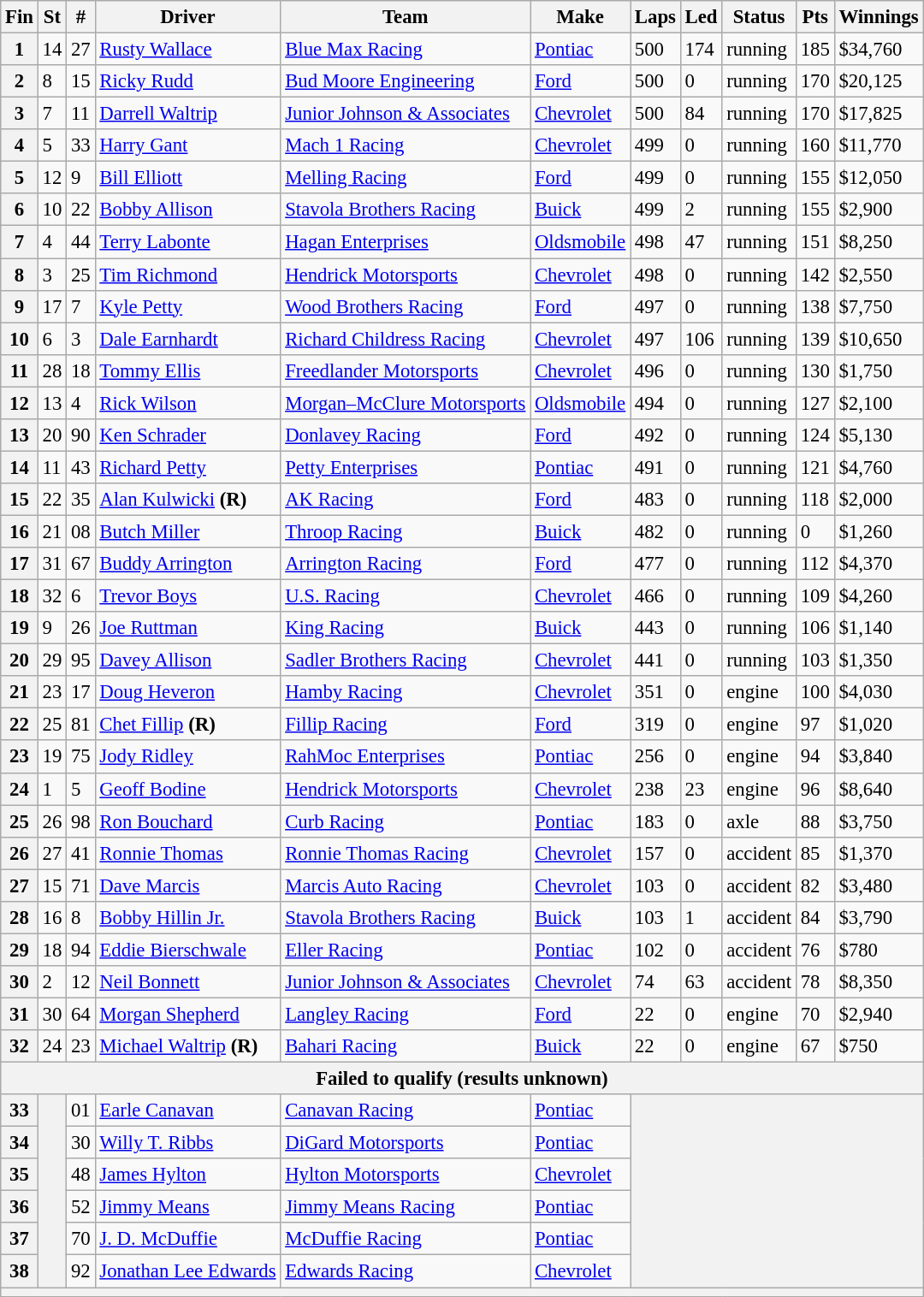<table class="wikitable" style="font-size:95%">
<tr>
<th>Fin</th>
<th>St</th>
<th>#</th>
<th>Driver</th>
<th>Team</th>
<th>Make</th>
<th>Laps</th>
<th>Led</th>
<th>Status</th>
<th>Pts</th>
<th>Winnings</th>
</tr>
<tr>
<th>1</th>
<td>14</td>
<td>27</td>
<td><a href='#'>Rusty Wallace</a></td>
<td><a href='#'>Blue Max Racing</a></td>
<td><a href='#'>Pontiac</a></td>
<td>500</td>
<td>174</td>
<td>running</td>
<td>185</td>
<td>$34,760</td>
</tr>
<tr>
<th>2</th>
<td>8</td>
<td>15</td>
<td><a href='#'>Ricky Rudd</a></td>
<td><a href='#'>Bud Moore Engineering</a></td>
<td><a href='#'>Ford</a></td>
<td>500</td>
<td>0</td>
<td>running</td>
<td>170</td>
<td>$20,125</td>
</tr>
<tr>
<th>3</th>
<td>7</td>
<td>11</td>
<td><a href='#'>Darrell Waltrip</a></td>
<td><a href='#'>Junior Johnson & Associates</a></td>
<td><a href='#'>Chevrolet</a></td>
<td>500</td>
<td>84</td>
<td>running</td>
<td>170</td>
<td>$17,825</td>
</tr>
<tr>
<th>4</th>
<td>5</td>
<td>33</td>
<td><a href='#'>Harry Gant</a></td>
<td><a href='#'>Mach 1 Racing</a></td>
<td><a href='#'>Chevrolet</a></td>
<td>499</td>
<td>0</td>
<td>running</td>
<td>160</td>
<td>$11,770</td>
</tr>
<tr>
<th>5</th>
<td>12</td>
<td>9</td>
<td><a href='#'>Bill Elliott</a></td>
<td><a href='#'>Melling Racing</a></td>
<td><a href='#'>Ford</a></td>
<td>499</td>
<td>0</td>
<td>running</td>
<td>155</td>
<td>$12,050</td>
</tr>
<tr>
<th>6</th>
<td>10</td>
<td>22</td>
<td><a href='#'>Bobby Allison</a></td>
<td><a href='#'>Stavola Brothers Racing</a></td>
<td><a href='#'>Buick</a></td>
<td>499</td>
<td>2</td>
<td>running</td>
<td>155</td>
<td>$2,900</td>
</tr>
<tr>
<th>7</th>
<td>4</td>
<td>44</td>
<td><a href='#'>Terry Labonte</a></td>
<td><a href='#'>Hagan Enterprises</a></td>
<td><a href='#'>Oldsmobile</a></td>
<td>498</td>
<td>47</td>
<td>running</td>
<td>151</td>
<td>$8,250</td>
</tr>
<tr>
<th>8</th>
<td>3</td>
<td>25</td>
<td><a href='#'>Tim Richmond</a></td>
<td><a href='#'>Hendrick Motorsports</a></td>
<td><a href='#'>Chevrolet</a></td>
<td>498</td>
<td>0</td>
<td>running</td>
<td>142</td>
<td>$2,550</td>
</tr>
<tr>
<th>9</th>
<td>17</td>
<td>7</td>
<td><a href='#'>Kyle Petty</a></td>
<td><a href='#'>Wood Brothers Racing</a></td>
<td><a href='#'>Ford</a></td>
<td>497</td>
<td>0</td>
<td>running</td>
<td>138</td>
<td>$7,750</td>
</tr>
<tr>
<th>10</th>
<td>6</td>
<td>3</td>
<td><a href='#'>Dale Earnhardt</a></td>
<td><a href='#'>Richard Childress Racing</a></td>
<td><a href='#'>Chevrolet</a></td>
<td>497</td>
<td>106</td>
<td>running</td>
<td>139</td>
<td>$10,650</td>
</tr>
<tr>
<th>11</th>
<td>28</td>
<td>18</td>
<td><a href='#'>Tommy Ellis</a></td>
<td><a href='#'>Freedlander Motorsports</a></td>
<td><a href='#'>Chevrolet</a></td>
<td>496</td>
<td>0</td>
<td>running</td>
<td>130</td>
<td>$1,750</td>
</tr>
<tr>
<th>12</th>
<td>13</td>
<td>4</td>
<td><a href='#'>Rick Wilson</a></td>
<td><a href='#'>Morgan–McClure Motorsports</a></td>
<td><a href='#'>Oldsmobile</a></td>
<td>494</td>
<td>0</td>
<td>running</td>
<td>127</td>
<td>$2,100</td>
</tr>
<tr>
<th>13</th>
<td>20</td>
<td>90</td>
<td><a href='#'>Ken Schrader</a></td>
<td><a href='#'>Donlavey Racing</a></td>
<td><a href='#'>Ford</a></td>
<td>492</td>
<td>0</td>
<td>running</td>
<td>124</td>
<td>$5,130</td>
</tr>
<tr>
<th>14</th>
<td>11</td>
<td>43</td>
<td><a href='#'>Richard Petty</a></td>
<td><a href='#'>Petty Enterprises</a></td>
<td><a href='#'>Pontiac</a></td>
<td>491</td>
<td>0</td>
<td>running</td>
<td>121</td>
<td>$4,760</td>
</tr>
<tr>
<th>15</th>
<td>22</td>
<td>35</td>
<td><a href='#'>Alan Kulwicki</a> <strong>(R)</strong></td>
<td><a href='#'>AK Racing</a></td>
<td><a href='#'>Ford</a></td>
<td>483</td>
<td>0</td>
<td>running</td>
<td>118</td>
<td>$2,000</td>
</tr>
<tr>
<th>16</th>
<td>21</td>
<td>08</td>
<td><a href='#'>Butch Miller</a></td>
<td><a href='#'>Throop Racing</a></td>
<td><a href='#'>Buick</a></td>
<td>482</td>
<td>0</td>
<td>running</td>
<td>0</td>
<td>$1,260</td>
</tr>
<tr>
<th>17</th>
<td>31</td>
<td>67</td>
<td><a href='#'>Buddy Arrington</a></td>
<td><a href='#'>Arrington Racing</a></td>
<td><a href='#'>Ford</a></td>
<td>477</td>
<td>0</td>
<td>running</td>
<td>112</td>
<td>$4,370</td>
</tr>
<tr>
<th>18</th>
<td>32</td>
<td>6</td>
<td><a href='#'>Trevor Boys</a></td>
<td><a href='#'>U.S. Racing</a></td>
<td><a href='#'>Chevrolet</a></td>
<td>466</td>
<td>0</td>
<td>running</td>
<td>109</td>
<td>$4,260</td>
</tr>
<tr>
<th>19</th>
<td>9</td>
<td>26</td>
<td><a href='#'>Joe Ruttman</a></td>
<td><a href='#'>King Racing</a></td>
<td><a href='#'>Buick</a></td>
<td>443</td>
<td>0</td>
<td>running</td>
<td>106</td>
<td>$1,140</td>
</tr>
<tr>
<th>20</th>
<td>29</td>
<td>95</td>
<td><a href='#'>Davey Allison</a></td>
<td><a href='#'>Sadler Brothers Racing</a></td>
<td><a href='#'>Chevrolet</a></td>
<td>441</td>
<td>0</td>
<td>running</td>
<td>103</td>
<td>$1,350</td>
</tr>
<tr>
<th>21</th>
<td>23</td>
<td>17</td>
<td><a href='#'>Doug Heveron</a></td>
<td><a href='#'>Hamby Racing</a></td>
<td><a href='#'>Chevrolet</a></td>
<td>351</td>
<td>0</td>
<td>engine</td>
<td>100</td>
<td>$4,030</td>
</tr>
<tr>
<th>22</th>
<td>25</td>
<td>81</td>
<td><a href='#'>Chet Fillip</a> <strong>(R)</strong></td>
<td><a href='#'>Fillip Racing</a></td>
<td><a href='#'>Ford</a></td>
<td>319</td>
<td>0</td>
<td>engine</td>
<td>97</td>
<td>$1,020</td>
</tr>
<tr>
<th>23</th>
<td>19</td>
<td>75</td>
<td><a href='#'>Jody Ridley</a></td>
<td><a href='#'>RahMoc Enterprises</a></td>
<td><a href='#'>Pontiac</a></td>
<td>256</td>
<td>0</td>
<td>engine</td>
<td>94</td>
<td>$3,840</td>
</tr>
<tr>
<th>24</th>
<td>1</td>
<td>5</td>
<td><a href='#'>Geoff Bodine</a></td>
<td><a href='#'>Hendrick Motorsports</a></td>
<td><a href='#'>Chevrolet</a></td>
<td>238</td>
<td>23</td>
<td>engine</td>
<td>96</td>
<td>$8,640</td>
</tr>
<tr>
<th>25</th>
<td>26</td>
<td>98</td>
<td><a href='#'>Ron Bouchard</a></td>
<td><a href='#'>Curb Racing</a></td>
<td><a href='#'>Pontiac</a></td>
<td>183</td>
<td>0</td>
<td>axle</td>
<td>88</td>
<td>$3,750</td>
</tr>
<tr>
<th>26</th>
<td>27</td>
<td>41</td>
<td><a href='#'>Ronnie Thomas</a></td>
<td><a href='#'>Ronnie Thomas Racing</a></td>
<td><a href='#'>Chevrolet</a></td>
<td>157</td>
<td>0</td>
<td>accident</td>
<td>85</td>
<td>$1,370</td>
</tr>
<tr>
<th>27</th>
<td>15</td>
<td>71</td>
<td><a href='#'>Dave Marcis</a></td>
<td><a href='#'>Marcis Auto Racing</a></td>
<td><a href='#'>Chevrolet</a></td>
<td>103</td>
<td>0</td>
<td>accident</td>
<td>82</td>
<td>$3,480</td>
</tr>
<tr>
<th>28</th>
<td>16</td>
<td>8</td>
<td><a href='#'>Bobby Hillin Jr.</a></td>
<td><a href='#'>Stavola Brothers Racing</a></td>
<td><a href='#'>Buick</a></td>
<td>103</td>
<td>1</td>
<td>accident</td>
<td>84</td>
<td>$3,790</td>
</tr>
<tr>
<th>29</th>
<td>18</td>
<td>94</td>
<td><a href='#'>Eddie Bierschwale</a></td>
<td><a href='#'>Eller Racing</a></td>
<td><a href='#'>Pontiac</a></td>
<td>102</td>
<td>0</td>
<td>accident</td>
<td>76</td>
<td>$780</td>
</tr>
<tr>
<th>30</th>
<td>2</td>
<td>12</td>
<td><a href='#'>Neil Bonnett</a></td>
<td><a href='#'>Junior Johnson & Associates</a></td>
<td><a href='#'>Chevrolet</a></td>
<td>74</td>
<td>63</td>
<td>accident</td>
<td>78</td>
<td>$8,350</td>
</tr>
<tr>
<th>31</th>
<td>30</td>
<td>64</td>
<td><a href='#'>Morgan Shepherd</a></td>
<td><a href='#'>Langley Racing</a></td>
<td><a href='#'>Ford</a></td>
<td>22</td>
<td>0</td>
<td>engine</td>
<td>70</td>
<td>$2,940</td>
</tr>
<tr>
<th>32</th>
<td>24</td>
<td>23</td>
<td><a href='#'>Michael Waltrip</a> <strong>(R)</strong></td>
<td><a href='#'>Bahari Racing</a></td>
<td><a href='#'>Buick</a></td>
<td>22</td>
<td>0</td>
<td>engine</td>
<td>67</td>
<td>$750</td>
</tr>
<tr>
<th colspan="11">Failed to qualify (results unknown)</th>
</tr>
<tr>
<th>33</th>
<th rowspan="6"></th>
<td>01</td>
<td><a href='#'>Earle Canavan</a></td>
<td><a href='#'>Canavan Racing</a></td>
<td><a href='#'>Pontiac</a></td>
<th colspan="5" rowspan="6"></th>
</tr>
<tr>
<th>34</th>
<td>30</td>
<td><a href='#'>Willy T. Ribbs</a></td>
<td><a href='#'>DiGard Motorsports</a></td>
<td><a href='#'>Pontiac</a></td>
</tr>
<tr>
<th>35</th>
<td>48</td>
<td><a href='#'>James Hylton</a></td>
<td><a href='#'>Hylton Motorsports</a></td>
<td><a href='#'>Chevrolet</a></td>
</tr>
<tr>
<th>36</th>
<td>52</td>
<td><a href='#'>Jimmy Means</a></td>
<td><a href='#'>Jimmy Means Racing</a></td>
<td><a href='#'>Pontiac</a></td>
</tr>
<tr>
<th>37</th>
<td>70</td>
<td><a href='#'>J. D. McDuffie</a></td>
<td><a href='#'>McDuffie Racing</a></td>
<td><a href='#'>Pontiac</a></td>
</tr>
<tr>
<th>38</th>
<td>92</td>
<td><a href='#'>Jonathan Lee Edwards</a></td>
<td><a href='#'>Edwards Racing</a></td>
<td><a href='#'>Chevrolet</a></td>
</tr>
<tr>
<th colspan="11"></th>
</tr>
</table>
